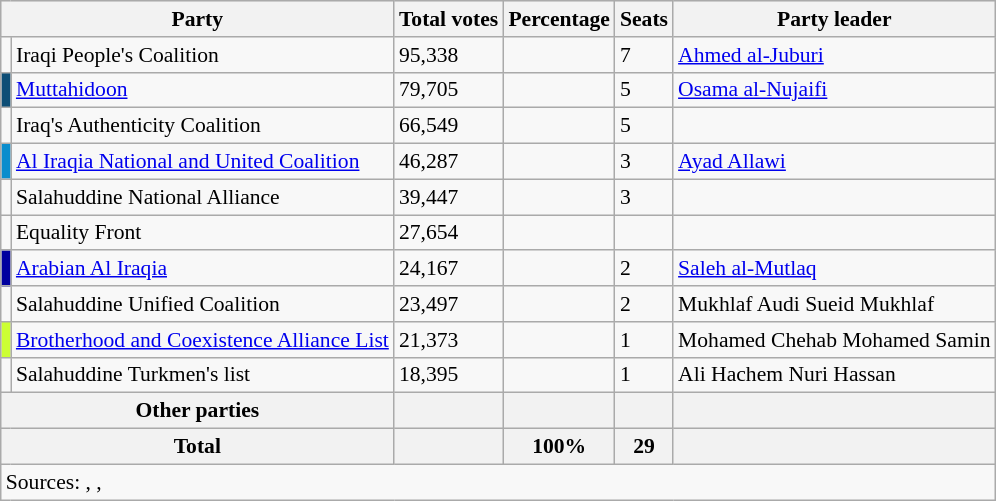<table class="wikitable sortable" style="border:1px solid #8888aa; background-color:#f8f8f8; padding:0px; font-size:90%;">
<tr style="background-color:#E9E9E9">
<th colspan=2>Party</th>
<th>Total votes</th>
<th>Percentage</th>
<th>Seats</th>
<th>Party leader</th>
</tr>
<tr>
<td></td>
<td>Iraqi People's Coalition</td>
<td>95,338</td>
<td></td>
<td>7</td>
<td><a href='#'>Ahmed al-Juburi</a></td>
</tr>
<tr>
<td bgcolor="#0D4E76"></td>
<td><a href='#'>Muttahidoon</a></td>
<td>79,705</td>
<td></td>
<td>5</td>
<td><a href='#'>Osama al-Nujaifi</a></td>
</tr>
<tr>
<td></td>
<td>Iraq's Authenticity Coalition</td>
<td>66,549</td>
<td></td>
<td>5</td>
<td></td>
</tr>
<tr>
<td bgcolor="#098DCD"></td>
<td><a href='#'>Al Iraqia National and United Coalition</a></td>
<td>46,287</td>
<td></td>
<td>3</td>
<td><a href='#'>Ayad Allawi</a></td>
</tr>
<tr>
<td></td>
<td>Salahuddine National Alliance</td>
<td>39,447</td>
<td></td>
<td>3</td>
<td></td>
</tr>
<tr>
<td></td>
<td>Equality Front</td>
<td>27,654</td>
<td></td>
<td></td>
<td></td>
</tr>
<tr>
<td bgcolor="#00009F"></td>
<td><a href='#'>Arabian Al Iraqia</a></td>
<td>24,167</td>
<td></td>
<td>2</td>
<td><a href='#'>Saleh al-Mutlaq</a></td>
</tr>
<tr>
<td></td>
<td>Salahuddine Unified Coalition</td>
<td>23,497</td>
<td></td>
<td>2</td>
<td>Mukhlaf Audi Sueid Mukhlaf</td>
</tr>
<tr>
<td bgcolor="#CCFF33"></td>
<td><a href='#'>Brotherhood and Coexistence Alliance List</a></td>
<td>21,373</td>
<td></td>
<td>1</td>
<td>Mohamed Chehab Mohamed Samin</td>
</tr>
<tr>
<td></td>
<td>Salahuddine Turkmen's list</td>
<td>18,395</td>
<td></td>
<td>1</td>
<td>Ali Hachem Nuri Hassan</td>
</tr>
<tr>
<th colspan=2>Other parties</th>
<th></th>
<th></th>
<th></th>
<th></th>
</tr>
<tr>
<th colspan=2><strong>Total</strong></th>
<th><strong> </strong></th>
<th><strong>100%</strong></th>
<th><strong>29</strong></th>
<th></th>
</tr>
<tr>
<td colspan=7 align=left>Sources: , , </td>
</tr>
</table>
